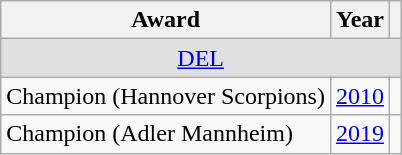<table class="wikitable">
<tr>
<th>Award</th>
<th>Year</th>
<th></th>
</tr>
<tr ALIGN="center" bgcolor="#e0e0e0">
<td colspan="3"><a href='#'>DEL</a></td>
</tr>
<tr>
<td>Champion (Hannover Scorpions)</td>
<td><a href='#'>2010</a></td>
<td></td>
</tr>
<tr>
<td>Champion (Adler Mannheim)</td>
<td><a href='#'>2019</a></td>
<td></td>
</tr>
</table>
